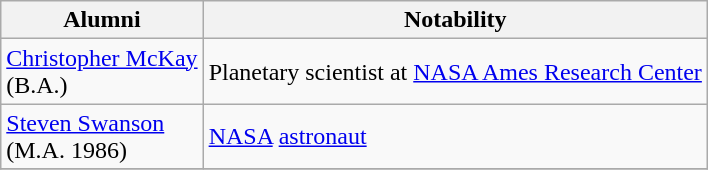<table class="wikitable">
<tr>
<th>Alumni</th>
<th>Notability</th>
</tr>
<tr>
<td><a href='#'>Christopher McKay</a> <br>(B.A.)</td>
<td>Planetary scientist at <a href='#'>NASA Ames Research Center</a></td>
</tr>
<tr>
<td><a href='#'>Steven Swanson</a><br>(M.A. 1986)</td>
<td><a href='#'>NASA</a> <a href='#'>astronaut</a></td>
</tr>
<tr>
</tr>
</table>
